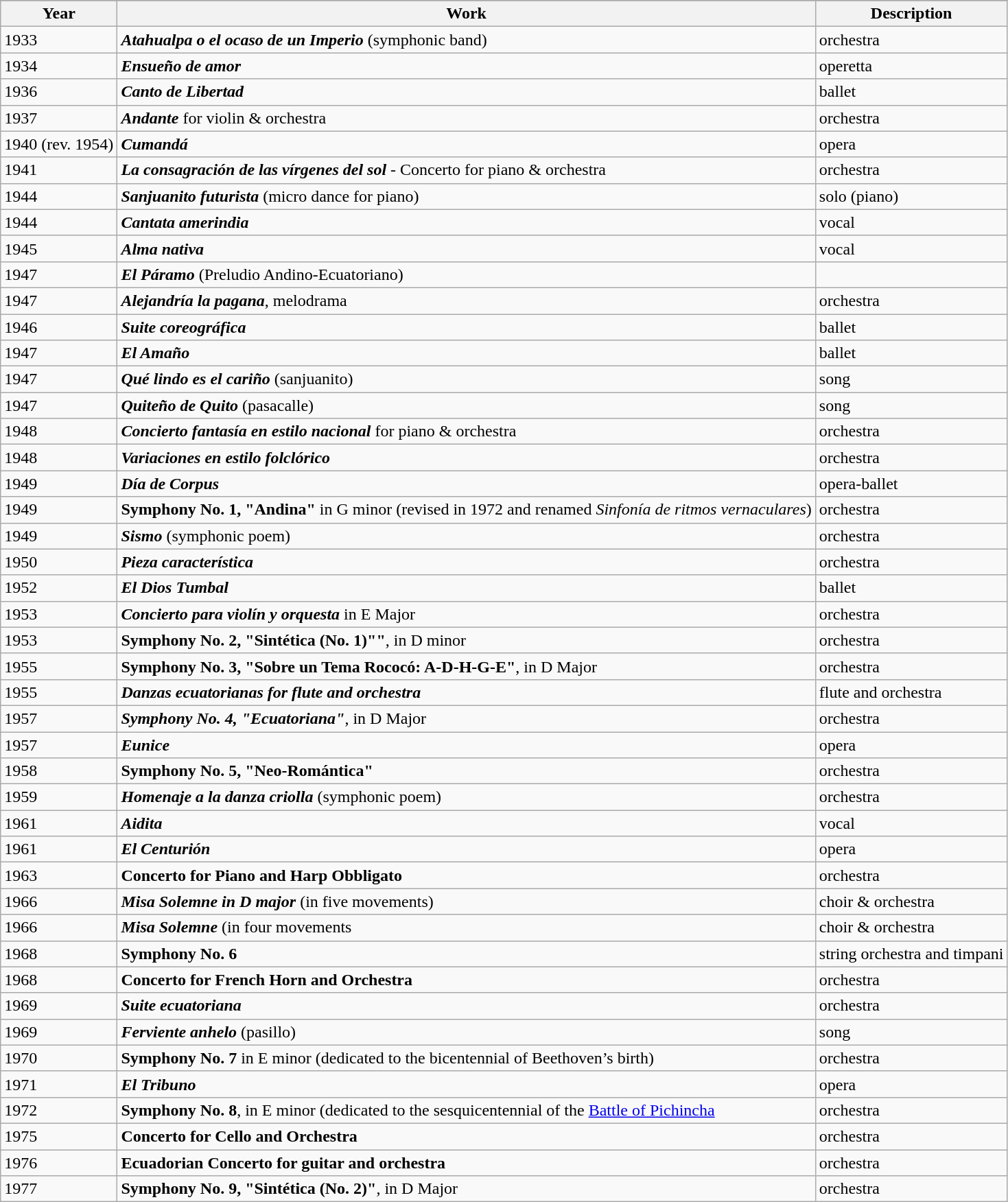<table class="wikitable sortable collapsible collapsed">
<tr>
</tr>
<tr>
<th>Year</th>
<th>Work</th>
<th>Description</th>
</tr>
<tr>
<td>1933</td>
<td><strong><em>Atahualpa o el ocaso de un Imperio</em></strong> (symphonic band)</td>
<td>orchestra</td>
</tr>
<tr>
<td>1934</td>
<td><strong><em>Ensueño de amor</em></strong></td>
<td>operetta</td>
</tr>
<tr>
<td>1936</td>
<td><strong><em>Canto de Libertad</em></strong></td>
<td>ballet</td>
</tr>
<tr>
<td>1937</td>
<td><strong><em>Andante</em></strong>  for violin & orchestra</td>
<td>orchestra</td>
</tr>
<tr>
<td>1940 (rev. 1954)</td>
<td><strong><em>Cumandá</em></strong></td>
<td>opera</td>
</tr>
<tr>
<td>1941</td>
<td><strong><em>La consagración de las vírgenes del sol</em></strong> - Concerto for piano & orchestra</td>
<td>orchestra</td>
</tr>
<tr>
<td>1944</td>
<td><strong><em>Sanjuanito futurista</em></strong> (micro dance for piano)</td>
<td>solo (piano)</td>
</tr>
<tr>
<td>1944</td>
<td><strong><em>Cantata amerindia</em></strong></td>
<td>vocal</td>
</tr>
<tr>
<td>1945</td>
<td><strong><em>Alma nativa</em></strong></td>
<td>vocal</td>
</tr>
<tr>
<td>1947</td>
<td><strong><em>El Páramo</em></strong> (Preludio Andino-Ecuatoriano)</td>
<td></td>
</tr>
<tr>
<td>1947</td>
<td><strong><em>Alejandría la pagana</em></strong>, melodrama</td>
<td>orchestra</td>
</tr>
<tr>
<td>1946</td>
<td><strong><em>Suite coreográfica</em></strong></td>
<td>ballet</td>
</tr>
<tr>
<td>1947</td>
<td><strong><em>El Amaño</em></strong></td>
<td>ballet</td>
</tr>
<tr>
<td>1947</td>
<td><strong><em>Qué lindo es el cariño</em></strong> (sanjuanito)</td>
<td>song</td>
</tr>
<tr>
<td>1947</td>
<td><strong><em>Quiteño de Quito</em></strong> (pasacalle)</td>
<td>song</td>
</tr>
<tr>
<td>1948</td>
<td><strong><em>Concierto fantasía en estilo nacional</em></strong> for piano & orchestra</td>
<td>orchestra</td>
</tr>
<tr>
<td>1948</td>
<td><strong><em>Variaciones en estilo folclórico</em></strong></td>
<td>orchestra</td>
</tr>
<tr>
<td>1949</td>
<td><strong><em>Día de Corpus</em></strong></td>
<td>opera-ballet</td>
</tr>
<tr>
<td>1949</td>
<td><strong>Symphony No. 1, "Andina"</strong> in G minor (revised in 1972 and renamed <em>Sinfonía de ritmos vernaculares</em>)</td>
<td>orchestra</td>
</tr>
<tr>
<td>1949</td>
<td><strong><em>Sismo</em></strong> (symphonic poem)</td>
<td>orchestra</td>
</tr>
<tr>
<td>1950</td>
<td><strong><em>Pieza característica</em></strong></td>
<td>orchestra</td>
</tr>
<tr>
<td>1952</td>
<td><strong><em>El Dios Tumbal</em></strong></td>
<td>ballet</td>
</tr>
<tr>
<td>1953</td>
<td><strong><em>Concierto para violín y orquesta</em></strong> in E Major</td>
<td>orchestra</td>
</tr>
<tr>
<td>1953</td>
<td><strong>Symphony No. 2, "Sintética (No. 1)""</strong>, in D minor</td>
<td>orchestra</td>
</tr>
<tr>
<td>1955</td>
<td><strong>Symphony No. 3, "Sobre un Tema Rococó: A-D-H-G-E"</strong>, in D Major</td>
<td>orchestra</td>
</tr>
<tr>
<td>1955</td>
<td><strong><em>Danzas ecuatorianas for flute and orchestra</em></strong></td>
<td>flute and orchestra</td>
</tr>
<tr>
<td>1957</td>
<td><strong><em>Symphony No. 4, "Ecuatoriana"</em></strong>, in D Major</td>
<td>orchestra</td>
</tr>
<tr>
<td>1957</td>
<td><strong><em>Eunice</em></strong></td>
<td>opera</td>
</tr>
<tr>
<td>1958</td>
<td><strong>Symphony No. 5, "Neo-Romántica"</strong></td>
<td>orchestra</td>
</tr>
<tr>
<td>1959</td>
<td><strong><em>Homenaje a la danza criolla</em></strong> (symphonic poem)</td>
<td>orchestra</td>
</tr>
<tr>
<td>1961</td>
<td><strong><em>Aidita</em></strong></td>
<td>vocal</td>
</tr>
<tr>
<td>1961</td>
<td><strong><em>El Centurión</em></strong></td>
<td>opera</td>
</tr>
<tr>
<td>1963</td>
<td><strong>Concerto for Piano and Harp Obbligato</strong></td>
<td>orchestra</td>
</tr>
<tr>
<td>1966</td>
<td><strong><em>Misa Solemne in D major</em></strong> (in five movements)</td>
<td>choir & orchestra</td>
</tr>
<tr>
<td>1966</td>
<td><strong><em>Misa Solemne</em></strong> (in four movements</td>
<td>choir & orchestra</td>
</tr>
<tr>
<td>1968</td>
<td><strong>Symphony No. 6</strong></td>
<td>string orchestra and timpani</td>
</tr>
<tr>
<td>1968</td>
<td><strong>Concerto for French Horn and Orchestra</strong></td>
<td>orchestra</td>
</tr>
<tr>
<td>1969</td>
<td><strong><em>Suite ecuatoriana</em></strong></td>
<td>orchestra</td>
</tr>
<tr>
<td>1969</td>
<td><strong><em>Ferviente anhelo</em></strong> (pasillo)</td>
<td>song</td>
</tr>
<tr>
<td>1970</td>
<td><strong>Symphony No. 7</strong> in E minor (dedicated to the bicentennial of Beethoven’s birth)</td>
<td>orchestra</td>
</tr>
<tr>
<td>1971</td>
<td><strong><em>El Tribuno</em></strong></td>
<td>opera</td>
</tr>
<tr>
<td>1972</td>
<td><strong>Symphony No. 8</strong>, in E minor (dedicated to the sesquicentennial of the <a href='#'>Battle of Pichincha</a></td>
<td>orchestra</td>
</tr>
<tr>
<td>1975</td>
<td><strong>Concerto for Cello and Orchestra</strong></td>
<td>orchestra</td>
</tr>
<tr>
<td>1976</td>
<td><strong>Ecuadorian Concerto for guitar and orchestra</strong></td>
<td>orchestra</td>
</tr>
<tr>
<td>1977</td>
<td><strong>Symphony No. 9, "Sintética (No. 2)"</strong>, in D Major</td>
<td>orchestra</td>
</tr>
</table>
